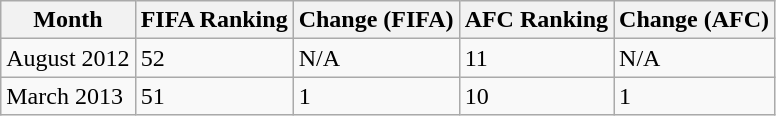<table class="wikitable">
<tr>
<th>Month</th>
<th>FIFA Ranking</th>
<th>Change (FIFA)</th>
<th>AFC Ranking</th>
<th>Change (AFC)</th>
</tr>
<tr>
<td>August 2012</td>
<td>52</td>
<td>N/A</td>
<td>11</td>
<td>N/A</td>
</tr>
<tr>
<td>March 2013</td>
<td>51</td>
<td> 1</td>
<td>10</td>
<td> 1</td>
</tr>
</table>
